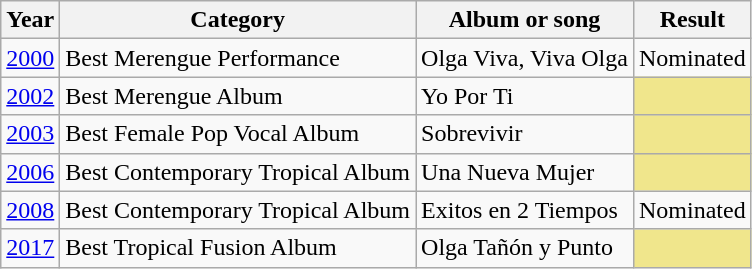<table class="wikitable">
<tr>
<th>Year</th>
<th>Category</th>
<th>Album or song</th>
<th>Result</th>
</tr>
<tr>
<td><a href='#'>2000</a></td>
<td>Best Merengue Performance</td>
<td>Olga Viva, Viva Olga</td>
<td>Nominated</td>
</tr>
<tr>
<td><a href='#'>2002</a></td>
<td>Best Merengue Album</td>
<td>Yo Por Ti</td>
<td style="background-color:#F0E68C;"></td>
</tr>
<tr>
<td><a href='#'>2003</a></td>
<td>Best Female Pop Vocal Album</td>
<td>Sobrevivir</td>
<td style="background-color:#F0E68C;"></td>
</tr>
<tr>
<td><a href='#'>2006</a></td>
<td>Best Contemporary Tropical Album</td>
<td>Una Nueva Mujer</td>
<td style="background-color:#F0E68C;"></td>
</tr>
<tr>
<td><a href='#'>2008</a></td>
<td>Best Contemporary Tropical Album</td>
<td>Exitos en 2 Tiempos</td>
<td>Nominated</td>
</tr>
<tr>
<td><a href='#'>2017</a></td>
<td>Best Tropical Fusion Album</td>
<td>Olga Tañón y Punto</td>
<td style="background-color:#F0E68C;"></td>
</tr>
</table>
